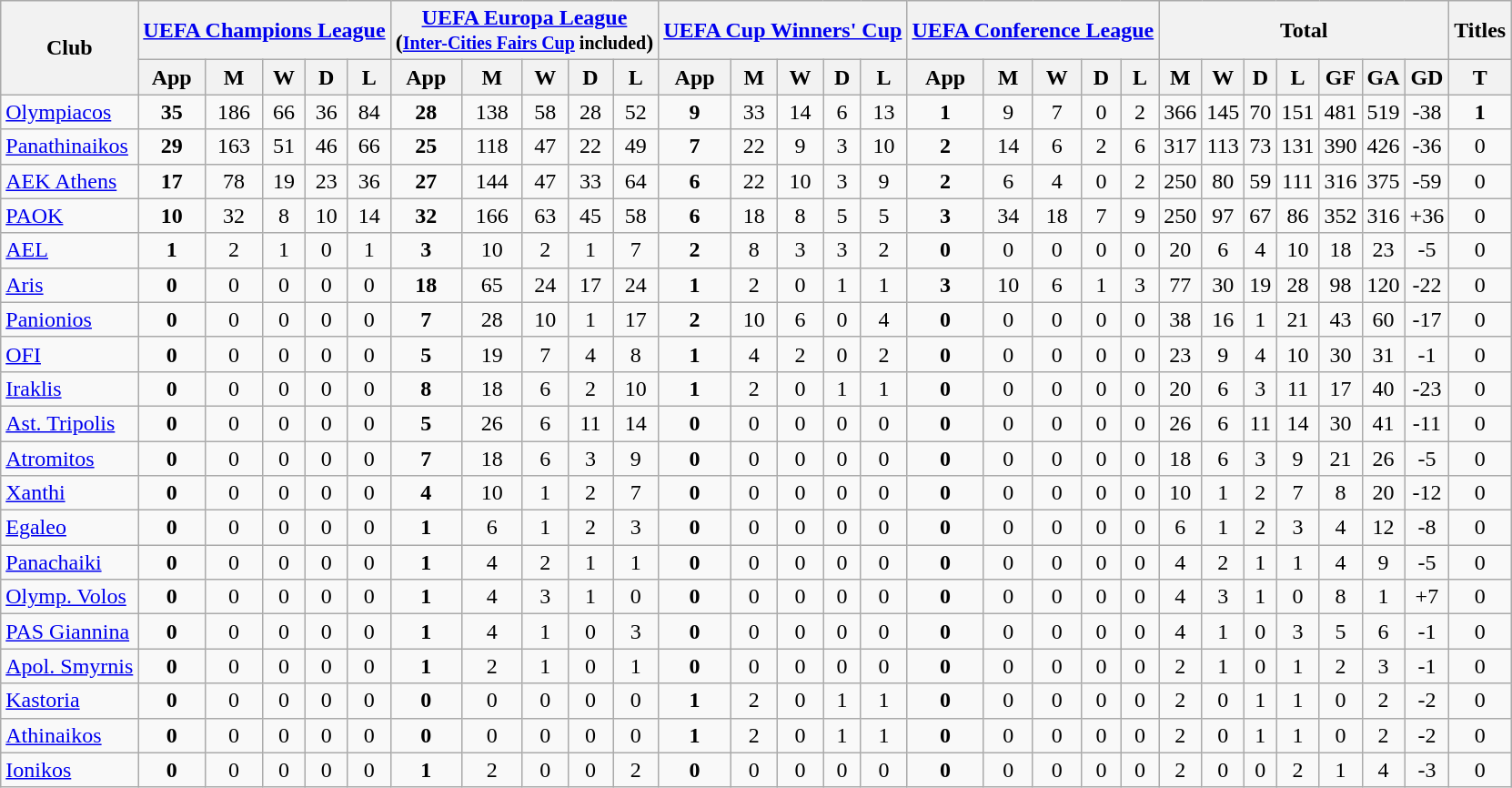<table class="wikitable" style="text-align:center">
<tr>
<th rowspan="2">Club</th>
<th colspan="5"><a href='#'>UEFA Champions League</a></th>
<th colspan="5"><a href='#'>UEFA Europa League</a><br>(<small><a href='#'>Inter-Cities Fairs Cup</a> included</small>)</th>
<th colspan="5"><a href='#'>UEFA Cup Winners' Cup</a></th>
<th colspan="5"><a href='#'>UEFA Conference League</a></th>
<th colspan="7">Total</th>
<th colspan="7">Titles</th>
</tr>
<tr>
<th>App</th>
<th>M</th>
<th>W</th>
<th>D</th>
<th>L</th>
<th>App</th>
<th>M</th>
<th>W</th>
<th>D</th>
<th>L</th>
<th>App</th>
<th>M</th>
<th>W</th>
<th>D</th>
<th>L</th>
<th>App</th>
<th>M</th>
<th>W</th>
<th>D</th>
<th>L</th>
<th>M</th>
<th>W</th>
<th>D</th>
<th>L</th>
<th>GF</th>
<th>GA</th>
<th>GD</th>
<th>T</th>
</tr>
<tr>
<td align="left"><a href='#'>Olympiacos</a></td>
<td><strong>35</strong></td>
<td>186</td>
<td>66</td>
<td>36</td>
<td>84</td>
<td><strong>28</strong></td>
<td>138</td>
<td>58</td>
<td>28</td>
<td>52</td>
<td><strong>9</strong></td>
<td>33</td>
<td>14</td>
<td>6</td>
<td>13</td>
<td><strong>1</strong></td>
<td>9</td>
<td>7</td>
<td>0</td>
<td>2</td>
<td>366</td>
<td>145</td>
<td>70</td>
<td>151</td>
<td>481</td>
<td>519</td>
<td>-38</td>
<td><strong>1</strong></td>
</tr>
<tr>
<td align="left"><a href='#'>Panathinaikos</a></td>
<td><strong>29</strong></td>
<td>163</td>
<td>51</td>
<td>46</td>
<td>66</td>
<td><strong>25</strong></td>
<td>118</td>
<td>47</td>
<td>22</td>
<td>49</td>
<td><strong>7</strong></td>
<td>22</td>
<td>9</td>
<td>3</td>
<td>10</td>
<td><strong>2</strong></td>
<td>14</td>
<td>6</td>
<td>2</td>
<td>6</td>
<td>317</td>
<td>113</td>
<td>73</td>
<td>131</td>
<td>390</td>
<td>426</td>
<td>-36</td>
<td>0</td>
</tr>
<tr>
<td align="left"><a href='#'>AEK Athens</a></td>
<td><strong>17</strong></td>
<td>78</td>
<td>19</td>
<td>23</td>
<td>36</td>
<td><strong>27</strong></td>
<td>144</td>
<td>47</td>
<td>33</td>
<td>64</td>
<td><strong>6</strong></td>
<td>22</td>
<td>10</td>
<td>3</td>
<td>9</td>
<td><strong>2</strong></td>
<td>6</td>
<td>4</td>
<td>0</td>
<td>2</td>
<td>250</td>
<td>80</td>
<td>59</td>
<td>111</td>
<td>316</td>
<td>375</td>
<td>-59</td>
<td>0</td>
</tr>
<tr>
<td align="left"><a href='#'>PAOK</a></td>
<td><strong>10</strong></td>
<td>32</td>
<td>8</td>
<td>10</td>
<td>14</td>
<td><strong>32</strong></td>
<td>166</td>
<td>63</td>
<td>45</td>
<td>58</td>
<td><strong>6</strong></td>
<td>18</td>
<td>8</td>
<td>5</td>
<td>5</td>
<td><strong>3</strong></td>
<td>34</td>
<td>18</td>
<td>7</td>
<td>9</td>
<td>250</td>
<td>97</td>
<td>67</td>
<td>86</td>
<td>352</td>
<td>316</td>
<td>+36</td>
<td>0</td>
</tr>
<tr>
<td align="left"><a href='#'>AEL</a></td>
<td><strong>1</strong></td>
<td>2</td>
<td>1</td>
<td>0</td>
<td>1</td>
<td><strong>3</strong></td>
<td>10</td>
<td>2</td>
<td>1</td>
<td>7</td>
<td><strong>2</strong></td>
<td>8</td>
<td>3</td>
<td>3</td>
<td>2</td>
<td><strong>0</strong></td>
<td>0</td>
<td>0</td>
<td>0</td>
<td>0</td>
<td>20</td>
<td>6</td>
<td>4</td>
<td>10</td>
<td>18</td>
<td>23</td>
<td>-5</td>
<td>0</td>
</tr>
<tr>
<td align="left"><a href='#'>Aris</a></td>
<td><strong>0</strong></td>
<td>0</td>
<td>0</td>
<td>0</td>
<td>0</td>
<td><strong>18</strong></td>
<td>65</td>
<td>24</td>
<td>17</td>
<td>24</td>
<td><strong>1</strong></td>
<td>2</td>
<td>0</td>
<td>1</td>
<td>1</td>
<td><strong>3</strong></td>
<td>10</td>
<td>6</td>
<td>1</td>
<td>3</td>
<td>77</td>
<td>30</td>
<td>19</td>
<td>28</td>
<td>98</td>
<td>120</td>
<td>-22</td>
<td>0</td>
</tr>
<tr>
<td align="left"><a href='#'>Panionios</a></td>
<td><strong>0</strong></td>
<td>0</td>
<td>0</td>
<td>0</td>
<td>0</td>
<td><strong>7</strong></td>
<td>28</td>
<td>10</td>
<td>1</td>
<td>17</td>
<td><strong>2</strong></td>
<td>10</td>
<td>6</td>
<td>0</td>
<td>4</td>
<td><strong>0</strong></td>
<td>0</td>
<td>0</td>
<td>0</td>
<td>0</td>
<td>38</td>
<td>16</td>
<td>1</td>
<td>21</td>
<td>43</td>
<td>60</td>
<td>-17</td>
<td>0</td>
</tr>
<tr>
<td align="left"><a href='#'>OFI</a></td>
<td><strong>0</strong></td>
<td>0</td>
<td>0</td>
<td>0</td>
<td>0</td>
<td><strong>5</strong></td>
<td>19</td>
<td>7</td>
<td>4</td>
<td>8</td>
<td><strong>1</strong></td>
<td>4</td>
<td>2</td>
<td>0</td>
<td>2</td>
<td><strong>0</strong></td>
<td>0</td>
<td>0</td>
<td>0</td>
<td>0</td>
<td>23</td>
<td>9</td>
<td>4</td>
<td>10</td>
<td>30</td>
<td>31</td>
<td>-1</td>
<td>0</td>
</tr>
<tr>
<td align="left"><a href='#'>Iraklis</a></td>
<td><strong>0</strong></td>
<td>0</td>
<td>0</td>
<td>0</td>
<td>0</td>
<td><strong>8</strong></td>
<td>18</td>
<td>6</td>
<td>2</td>
<td>10</td>
<td><strong>1</strong></td>
<td>2</td>
<td>0</td>
<td>1</td>
<td>1</td>
<td><strong>0</strong></td>
<td>0</td>
<td>0</td>
<td>0</td>
<td>0</td>
<td>20</td>
<td>6</td>
<td>3</td>
<td>11</td>
<td>17</td>
<td>40</td>
<td>-23</td>
<td>0</td>
</tr>
<tr>
<td align="left"><a href='#'>Ast. Tripolis</a></td>
<td><strong>0</strong></td>
<td>0</td>
<td>0</td>
<td>0</td>
<td>0</td>
<td><strong>5</strong></td>
<td>26</td>
<td>6</td>
<td>11</td>
<td>14</td>
<td><strong>0</strong></td>
<td>0</td>
<td>0</td>
<td>0</td>
<td>0</td>
<td><strong>0</strong></td>
<td>0</td>
<td>0</td>
<td>0</td>
<td>0</td>
<td>26</td>
<td>6</td>
<td>11</td>
<td>14</td>
<td>30</td>
<td>41</td>
<td>-11</td>
<td>0</td>
</tr>
<tr>
<td align="left"><a href='#'>Atromitos</a></td>
<td><strong>0</strong></td>
<td>0</td>
<td>0</td>
<td>0</td>
<td>0</td>
<td><strong>7</strong></td>
<td>18</td>
<td>6</td>
<td>3</td>
<td>9</td>
<td><strong>0</strong></td>
<td>0</td>
<td>0</td>
<td>0</td>
<td>0</td>
<td><strong>0</strong></td>
<td>0</td>
<td>0</td>
<td>0</td>
<td>0</td>
<td>18</td>
<td>6</td>
<td>3</td>
<td>9</td>
<td>21</td>
<td>26</td>
<td>-5</td>
<td>0</td>
</tr>
<tr>
<td align="left"><a href='#'>Xanthi</a></td>
<td><strong>0</strong></td>
<td>0</td>
<td>0</td>
<td>0</td>
<td>0</td>
<td><strong>4</strong></td>
<td>10</td>
<td>1</td>
<td>2</td>
<td>7</td>
<td><strong>0</strong></td>
<td>0</td>
<td>0</td>
<td>0</td>
<td>0</td>
<td><strong>0</strong></td>
<td>0</td>
<td>0</td>
<td>0</td>
<td>0</td>
<td>10</td>
<td>1</td>
<td>2</td>
<td>7</td>
<td>8</td>
<td>20</td>
<td>-12</td>
<td>0</td>
</tr>
<tr>
<td align="left"><a href='#'>Egaleo</a></td>
<td><strong>0</strong></td>
<td>0</td>
<td>0</td>
<td>0</td>
<td>0</td>
<td><strong>1</strong></td>
<td>6</td>
<td>1</td>
<td>2</td>
<td>3</td>
<td><strong>0</strong></td>
<td>0</td>
<td>0</td>
<td>0</td>
<td>0</td>
<td><strong>0</strong></td>
<td>0</td>
<td>0</td>
<td>0</td>
<td>0</td>
<td>6</td>
<td>1</td>
<td>2</td>
<td>3</td>
<td>4</td>
<td>12</td>
<td>-8</td>
<td>0</td>
</tr>
<tr>
<td align="left"><a href='#'>Panachaiki</a></td>
<td><strong>0</strong></td>
<td>0</td>
<td>0</td>
<td>0</td>
<td>0</td>
<td><strong>1</strong></td>
<td>4</td>
<td>2</td>
<td>1</td>
<td>1</td>
<td><strong>0</strong></td>
<td>0</td>
<td>0</td>
<td>0</td>
<td>0</td>
<td><strong>0</strong></td>
<td>0</td>
<td>0</td>
<td>0</td>
<td>0</td>
<td>4</td>
<td>2</td>
<td>1</td>
<td>1</td>
<td>4</td>
<td>9</td>
<td>-5</td>
<td>0</td>
</tr>
<tr>
<td align="left"><a href='#'>Olymp. Volos</a></td>
<td><strong>0</strong></td>
<td>0</td>
<td>0</td>
<td>0</td>
<td>0</td>
<td><strong>1</strong></td>
<td>4</td>
<td>3</td>
<td>1</td>
<td>0</td>
<td><strong>0</strong></td>
<td>0</td>
<td>0</td>
<td>0</td>
<td>0</td>
<td><strong>0</strong></td>
<td>0</td>
<td>0</td>
<td>0</td>
<td>0</td>
<td>4</td>
<td>3</td>
<td>1</td>
<td>0</td>
<td>8</td>
<td>1</td>
<td>+7</td>
<td>0</td>
</tr>
<tr>
<td align="left"><a href='#'>PAS Giannina</a></td>
<td><strong>0</strong></td>
<td>0</td>
<td>0</td>
<td>0</td>
<td>0</td>
<td><strong>1</strong></td>
<td>4</td>
<td>1</td>
<td>0</td>
<td>3</td>
<td><strong>0</strong></td>
<td>0</td>
<td>0</td>
<td>0</td>
<td>0</td>
<td><strong>0</strong></td>
<td>0</td>
<td>0</td>
<td>0</td>
<td>0</td>
<td>4</td>
<td>1</td>
<td>0</td>
<td>3</td>
<td>5</td>
<td>6</td>
<td>-1</td>
<td>0</td>
</tr>
<tr>
<td align="left"><a href='#'>Apol. Smyrnis</a></td>
<td><strong>0</strong></td>
<td>0</td>
<td>0</td>
<td>0</td>
<td>0</td>
<td><strong>1</strong></td>
<td>2</td>
<td>1</td>
<td>0</td>
<td>1</td>
<td><strong>0</strong></td>
<td>0</td>
<td>0</td>
<td>0</td>
<td>0</td>
<td><strong>0</strong></td>
<td>0</td>
<td>0</td>
<td>0</td>
<td>0</td>
<td>2</td>
<td>1</td>
<td>0</td>
<td>1</td>
<td>2</td>
<td>3</td>
<td>-1</td>
<td>0</td>
</tr>
<tr>
<td align="left"><a href='#'>Kastoria</a></td>
<td><strong>0</strong></td>
<td>0</td>
<td>0</td>
<td>0</td>
<td>0</td>
<td><strong>0</strong></td>
<td>0</td>
<td>0</td>
<td>0</td>
<td>0</td>
<td><strong>1</strong></td>
<td>2</td>
<td>0</td>
<td>1</td>
<td>1</td>
<td><strong>0</strong></td>
<td>0</td>
<td>0</td>
<td>0</td>
<td>0</td>
<td>2</td>
<td>0</td>
<td>1</td>
<td>1</td>
<td>0</td>
<td>2</td>
<td>-2</td>
<td>0</td>
</tr>
<tr>
<td align="left"><a href='#'>Athinaikos</a></td>
<td><strong>0</strong></td>
<td>0</td>
<td>0</td>
<td>0</td>
<td>0</td>
<td><strong>0</strong></td>
<td>0</td>
<td>0</td>
<td>0</td>
<td>0</td>
<td><strong>1</strong></td>
<td>2</td>
<td>0</td>
<td>1</td>
<td>1</td>
<td><strong>0</strong></td>
<td>0</td>
<td>0</td>
<td>0</td>
<td>0</td>
<td>2</td>
<td>0</td>
<td>1</td>
<td>1</td>
<td>0</td>
<td>2</td>
<td>-2</td>
<td>0</td>
</tr>
<tr>
<td align="left"><a href='#'>Ionikos</a></td>
<td><strong>0</strong></td>
<td>0</td>
<td>0</td>
<td>0</td>
<td>0</td>
<td><strong>1</strong></td>
<td>2</td>
<td>0</td>
<td>0</td>
<td>2</td>
<td><strong>0</strong></td>
<td>0</td>
<td>0</td>
<td>0</td>
<td>0</td>
<td><strong>0</strong></td>
<td>0</td>
<td>0</td>
<td>0</td>
<td>0</td>
<td>2</td>
<td>0</td>
<td>0</td>
<td>2</td>
<td>1</td>
<td>4</td>
<td>-3</td>
<td>0</td>
</tr>
</table>
